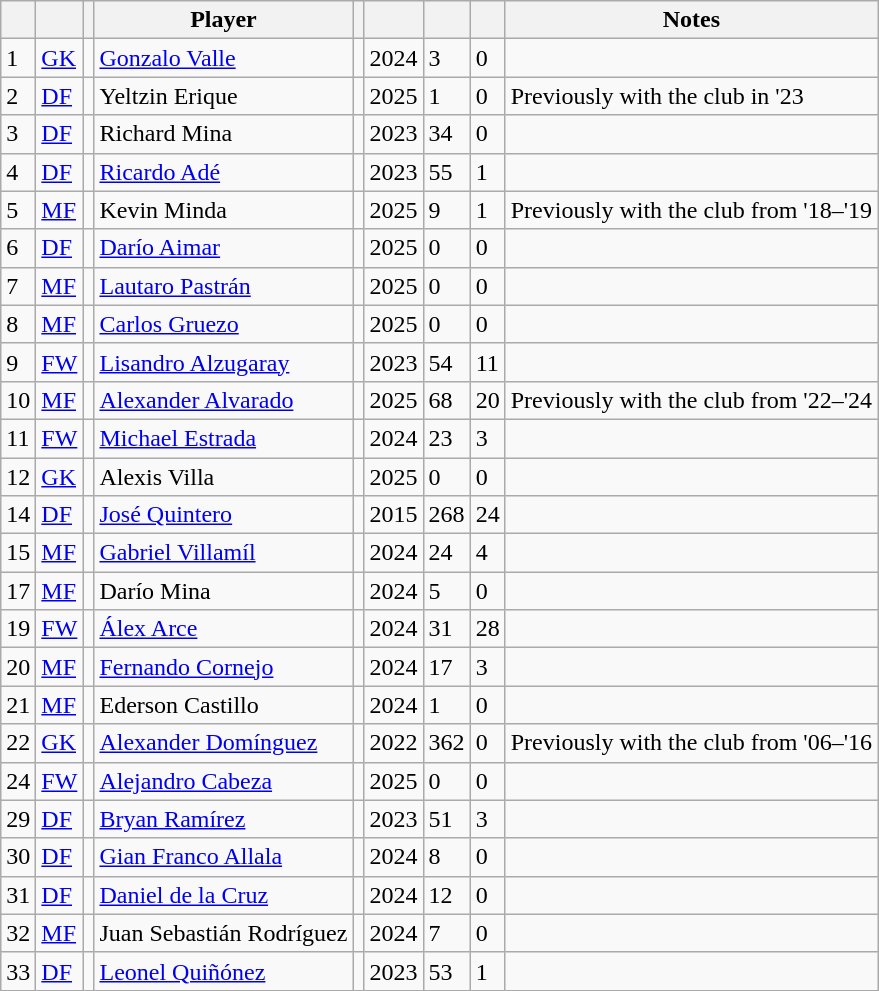<table class="wikitable sortable">
<tr>
<th></th>
<th></th>
<th></th>
<th>Player</th>
<th></th>
<th></th>
<th></th>
<th></th>
<th>Notes</th>
</tr>
<tr>
<td>1</td>
<td><a href='#'>GK</a></td>
<td></td>
<td><a href='#'>Gonzalo Valle</a></td>
<td></td>
<td>2024</td>
<td>3</td>
<td>0</td>
<td></td>
</tr>
<tr>
<td>2</td>
<td><a href='#'>DF</a></td>
<td></td>
<td>Yeltzin Erique</td>
<td></td>
<td>2025</td>
<td>1</td>
<td>0</td>
<td>Previously with the club in '23</td>
</tr>
<tr>
<td>3</td>
<td><a href='#'>DF</a></td>
<td></td>
<td>Richard Mina</td>
<td></td>
<td>2023</td>
<td>34</td>
<td>0</td>
<td></td>
</tr>
<tr>
<td>4</td>
<td><a href='#'>DF</a></td>
<td></td>
<td><a href='#'>Ricardo Adé</a></td>
<td></td>
<td>2023</td>
<td>55</td>
<td>1</td>
<td></td>
</tr>
<tr>
<td>5</td>
<td><a href='#'>MF</a></td>
<td></td>
<td>Kevin Minda</td>
<td></td>
<td>2025</td>
<td>9</td>
<td>1</td>
<td>Previously with the club from '18–'19</td>
</tr>
<tr>
<td>6</td>
<td><a href='#'>DF</a></td>
<td></td>
<td><a href='#'>Darío Aimar</a></td>
<td></td>
<td>2025</td>
<td>0</td>
<td>0</td>
<td></td>
</tr>
<tr>
<td>7</td>
<td><a href='#'>MF</a></td>
<td></td>
<td><a href='#'>Lautaro Pastrán</a></td>
<td></td>
<td>2025</td>
<td>0</td>
<td>0</td>
<td></td>
</tr>
<tr>
<td>8</td>
<td><a href='#'>MF</a></td>
<td></td>
<td><a href='#'>Carlos Gruezo</a></td>
<td></td>
<td>2025</td>
<td>0</td>
<td>0</td>
<td></td>
</tr>
<tr>
<td>9</td>
<td><a href='#'>FW</a></td>
<td></td>
<td><a href='#'>Lisandro Alzugaray</a></td>
<td></td>
<td>2023</td>
<td>54</td>
<td>11</td>
<td></td>
</tr>
<tr>
<td>10</td>
<td><a href='#'>MF</a></td>
<td></td>
<td><a href='#'>Alexander Alvarado</a></td>
<td></td>
<td>2025</td>
<td>68</td>
<td>20</td>
<td>Previously with the club from '22–'24</td>
</tr>
<tr>
<td>11</td>
<td><a href='#'>FW</a></td>
<td></td>
<td><a href='#'>Michael Estrada</a></td>
<td></td>
<td>2024</td>
<td>23</td>
<td>3</td>
<td></td>
</tr>
<tr>
<td>12</td>
<td><a href='#'>GK</a></td>
<td></td>
<td>Alexis Villa</td>
<td></td>
<td>2025</td>
<td>0</td>
<td>0</td>
<td></td>
</tr>
<tr>
<td>14</td>
<td><a href='#'>DF</a></td>
<td></td>
<td><a href='#'>José Quintero</a></td>
<td></td>
<td>2015</td>
<td>268</td>
<td>24</td>
<td></td>
</tr>
<tr>
<td>15</td>
<td><a href='#'>MF</a></td>
<td></td>
<td><a href='#'>Gabriel Villamíl</a></td>
<td></td>
<td>2024</td>
<td>24</td>
<td>4</td>
<td></td>
</tr>
<tr>
<td>17</td>
<td><a href='#'>MF</a></td>
<td></td>
<td>Darío Mina</td>
<td></td>
<td>2024</td>
<td>5</td>
<td>0</td>
<td></td>
</tr>
<tr>
<td>19</td>
<td><a href='#'>FW</a></td>
<td></td>
<td><a href='#'>Álex Arce</a></td>
<td></td>
<td>2024</td>
<td>31</td>
<td>28</td>
<td></td>
</tr>
<tr>
<td>20</td>
<td><a href='#'>MF</a></td>
<td></td>
<td><a href='#'>Fernando Cornejo</a></td>
<td></td>
<td>2024</td>
<td>17</td>
<td>3</td>
<td></td>
</tr>
<tr>
<td>21</td>
<td><a href='#'>MF</a></td>
<td></td>
<td>Ederson Castillo</td>
<td></td>
<td>2024</td>
<td>1</td>
<td>0</td>
<td></td>
</tr>
<tr>
<td>22</td>
<td><a href='#'>GK</a></td>
<td></td>
<td><a href='#'>Alexander Domínguez</a></td>
<td></td>
<td>2022</td>
<td>362</td>
<td>0</td>
<td>Previously with the club from '06–'16</td>
</tr>
<tr>
<td>24</td>
<td><a href='#'>FW</a></td>
<td></td>
<td><a href='#'>Alejandro Cabeza</a></td>
<td></td>
<td>2025</td>
<td>0</td>
<td>0</td>
<td></td>
</tr>
<tr>
<td>29</td>
<td><a href='#'>DF</a></td>
<td></td>
<td><a href='#'>Bryan Ramírez</a></td>
<td></td>
<td>2023</td>
<td>51</td>
<td>3</td>
<td></td>
</tr>
<tr>
<td>30</td>
<td><a href='#'>DF</a></td>
<td></td>
<td><a href='#'>Gian Franco Allala</a></td>
<td></td>
<td>2024</td>
<td>8</td>
<td>0</td>
<td></td>
</tr>
<tr>
<td>31</td>
<td><a href='#'>DF</a></td>
<td></td>
<td><a href='#'>Daniel de la Cruz</a></td>
<td></td>
<td>2024</td>
<td>12</td>
<td>0</td>
<td></td>
</tr>
<tr>
<td>32</td>
<td><a href='#'>MF</a></td>
<td></td>
<td>Juan Sebastián Rodríguez</td>
<td></td>
<td>2024</td>
<td>7</td>
<td>0</td>
<td></td>
</tr>
<tr>
<td>33</td>
<td><a href='#'>DF</a></td>
<td></td>
<td><a href='#'>Leonel Quiñónez</a></td>
<td></td>
<td>2023</td>
<td>53</td>
<td>1</td>
<td></td>
</tr>
<tr>
</tr>
</table>
